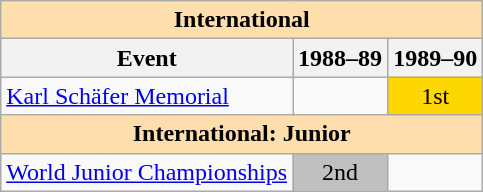<table class="wikitable" style="text-align:center">
<tr>
<th style="background-color: #ffdead; " colspan=3 align=center><strong>International</strong></th>
</tr>
<tr>
<th>Event</th>
<th>1988–89</th>
<th>1989–90</th>
</tr>
<tr>
<td align=left><a href='#'>Karl Schäfer Memorial</a></td>
<td></td>
<td bgcolor=gold>1st</td>
</tr>
<tr>
<th style="background-color: #ffdead; " colspan=3 align=center><strong>International: Junior</strong></th>
</tr>
<tr>
<td align=left><a href='#'>World Junior Championships</a></td>
<td bgcolor=silver>2nd</td>
<td></td>
</tr>
</table>
